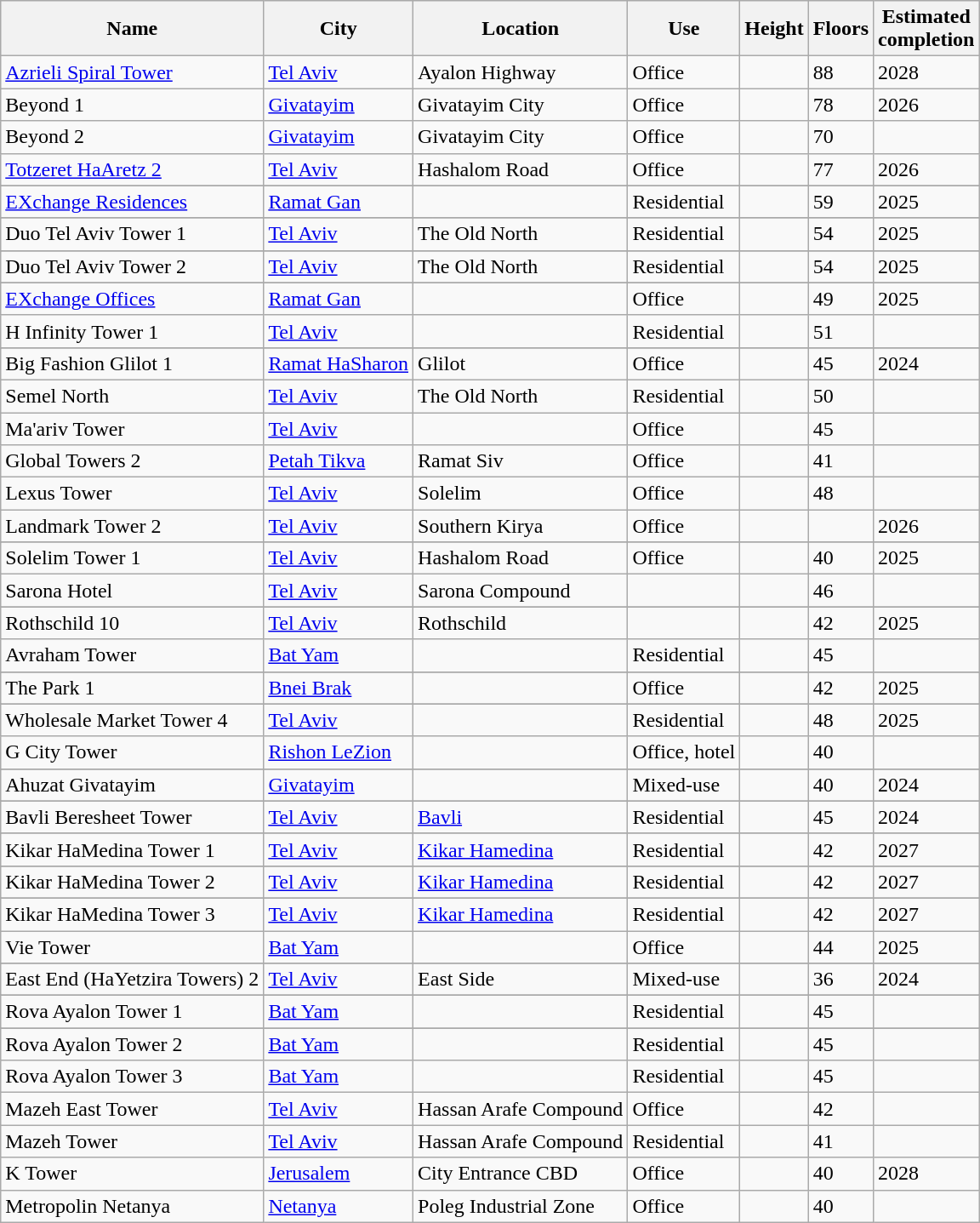<table class="wikitable sortable">
<tr style="background: #ececec;">
<th>Name</th>
<th>City</th>
<th>Location</th>
<th>Use</th>
<th>Height</th>
<th>Floors</th>
<th>Estimated<br>completion</th>
</tr>
<tr>
<td><a href='#'>Azrieli Spiral Tower</a></td>
<td><a href='#'>Tel Aviv</a></td>
<td>Ayalon Highway</td>
<td>Office</td>
<td></td>
<td>88</td>
<td>2028</td>
</tr>
<tr>
<td>Beyond 1</td>
<td><a href='#'>Givatayim</a></td>
<td>Givatayim City</td>
<td>Office</td>
<td></td>
<td>78</td>
<td>2026</td>
</tr>
<tr>
<td>Beyond 2</td>
<td><a href='#'>Givatayim</a></td>
<td>Givatayim City</td>
<td>Office</td>
<td></td>
<td>70</td>
<td></td>
</tr>
<tr>
<td><a href='#'>Totzeret HaAretz 2</a></td>
<td><a href='#'>Tel Aviv</a></td>
<td>Hashalom Road</td>
<td>Office</td>
<td></td>
<td>77</td>
<td>2026</td>
</tr>
<tr>
</tr>
<tr style>
<td><a href='#'>EXchange Residences</a></td>
<td><a href='#'>Ramat Gan</a></td>
<td></td>
<td>Residential</td>
<td></td>
<td>59</td>
<td>2025</td>
</tr>
<tr>
</tr>
<tr style>
<td>Duo Tel Aviv Tower 1</td>
<td><a href='#'>Tel Aviv</a></td>
<td>The Old North</td>
<td>Residential</td>
<td></td>
<td>54</td>
<td>2025</td>
</tr>
<tr>
</tr>
<tr style>
<td>Duo Tel Aviv Tower 2</td>
<td><a href='#'>Tel Aviv</a></td>
<td>The Old North</td>
<td>Residential</td>
<td></td>
<td>54</td>
<td>2025</td>
</tr>
<tr>
</tr>
<tr style>
<td><a href='#'>EXchange Offices</a></td>
<td><a href='#'>Ramat Gan</a></td>
<td></td>
<td>Office</td>
<td></td>
<td>49</td>
<td>2025</td>
</tr>
<tr>
<td>H Infinity Tower 1</td>
<td><a href='#'>Tel Aviv</a></td>
<td></td>
<td>Residential</td>
<td></td>
<td>51</td>
<td></td>
</tr>
<tr>
</tr>
<tr style>
<td>Big Fashion Glilot 1</td>
<td><a href='#'>Ramat HaSharon</a></td>
<td>Glilot</td>
<td>Office</td>
<td></td>
<td>45</td>
<td>2024</td>
</tr>
<tr>
<td>Semel North</td>
<td><a href='#'>Tel Aviv</a></td>
<td>The Old North</td>
<td>Residential</td>
<td></td>
<td>50</td>
<td></td>
</tr>
<tr>
<td>Ma'ariv Tower</td>
<td><a href='#'>Tel Aviv</a></td>
<td></td>
<td>Office</td>
<td></td>
<td>45</td>
<td></td>
</tr>
<tr>
<td>Global Towers 2</td>
<td><a href='#'>Petah Tikva</a></td>
<td>Ramat Siv</td>
<td>Office</td>
<td></td>
<td>41</td>
<td></td>
</tr>
<tr>
<td>Lexus Tower</td>
<td><a href='#'>Tel Aviv</a></td>
<td>Solelim</td>
<td>Office</td>
<td></td>
<td>48</td>
<td></td>
</tr>
<tr>
<td>Landmark Tower 2</td>
<td><a href='#'>Tel Aviv</a></td>
<td>Southern Kirya</td>
<td>Office</td>
<td></td>
<td></td>
<td>2026</td>
</tr>
<tr>
</tr>
<tr style>
<td>Solelim Tower 1</td>
<td><a href='#'>Tel Aviv</a></td>
<td>Hashalom Road</td>
<td>Office</td>
<td></td>
<td>40</td>
<td>2025</td>
</tr>
<tr>
<td>Sarona Hotel</td>
<td><a href='#'>Tel Aviv</a></td>
<td>Sarona Compound</td>
<td></td>
<td></td>
<td>46</td>
<td></td>
</tr>
<tr>
</tr>
<tr style>
<td>Rothschild 10</td>
<td><a href='#'>Tel Aviv</a></td>
<td>Rothschild</td>
<td></td>
<td></td>
<td>42</td>
<td>2025</td>
</tr>
<tr>
<td>Avraham Tower</td>
<td><a href='#'>Bat Yam</a></td>
<td></td>
<td>Residential</td>
<td></td>
<td>45</td>
<td></td>
</tr>
<tr>
</tr>
<tr style>
<td>The Park 1</td>
<td><a href='#'>Bnei Brak</a></td>
<td></td>
<td>Office</td>
<td></td>
<td>42</td>
<td>2025</td>
</tr>
<tr>
</tr>
<tr style>
<td>Wholesale Market Tower 4</td>
<td><a href='#'>Tel Aviv</a></td>
<td></td>
<td>Residential</td>
<td></td>
<td>48</td>
<td>2025</td>
</tr>
<tr>
<td>G City Tower</td>
<td><a href='#'>Rishon LeZion</a></td>
<td></td>
<td>Office, hotel</td>
<td></td>
<td>40</td>
<td></td>
</tr>
<tr>
</tr>
<tr style>
<td>Ahuzat Givatayim</td>
<td><a href='#'>Givatayim</a></td>
<td></td>
<td>Mixed-use</td>
<td></td>
<td>40</td>
<td>2024</td>
</tr>
<tr>
</tr>
<tr style>
<td>Bavli Beresheet Tower</td>
<td><a href='#'>Tel Aviv</a></td>
<td><a href='#'>Bavli</a></td>
<td>Residential</td>
<td></td>
<td>45</td>
<td>2024</td>
</tr>
<tr>
</tr>
<tr style>
<td>Kikar HaMedina Tower 1</td>
<td><a href='#'>Tel Aviv</a></td>
<td><a href='#'>Kikar Hamedina</a></td>
<td>Residential</td>
<td></td>
<td>42</td>
<td>2027</td>
</tr>
<tr>
</tr>
<tr style>
<td>Kikar HaMedina Tower 2</td>
<td><a href='#'>Tel Aviv</a></td>
<td><a href='#'>Kikar Hamedina</a></td>
<td>Residential</td>
<td></td>
<td>42</td>
<td>2027</td>
</tr>
<tr>
</tr>
<tr style>
<td>Kikar HaMedina Tower 3</td>
<td><a href='#'>Tel Aviv</a></td>
<td><a href='#'>Kikar Hamedina</a></td>
<td>Residential</td>
<td></td>
<td>42</td>
<td>2027</td>
</tr>
<tr>
<td>Vie Tower</td>
<td><a href='#'>Bat Yam</a></td>
<td></td>
<td>Office</td>
<td></td>
<td>44</td>
<td>2025</td>
</tr>
<tr>
</tr>
<tr style>
<td>East End (HaYetzira Towers) 2</td>
<td><a href='#'>Tel Aviv</a></td>
<td>East Side</td>
<td>Mixed-use</td>
<td></td>
<td>36</td>
<td>2024</td>
</tr>
<tr>
</tr>
<tr style>
<td>Rova Ayalon Tower 1</td>
<td><a href='#'>Bat Yam</a></td>
<td></td>
<td>Residential</td>
<td></td>
<td>45</td>
<td></td>
</tr>
<tr>
</tr>
<tr style>
<td>Rova Ayalon Tower 2</td>
<td><a href='#'>Bat Yam</a></td>
<td></td>
<td>Residential</td>
<td></td>
<td>45</td>
<td></td>
</tr>
<tr>
<td>Rova Ayalon Tower 3</td>
<td><a href='#'>Bat Yam</a></td>
<td></td>
<td>Residential</td>
<td></td>
<td>45</td>
<td></td>
</tr>
<tr>
<td>Mazeh East Tower</td>
<td><a href='#'>Tel Aviv</a></td>
<td>Hassan Arafe Compound</td>
<td>Office</td>
<td></td>
<td>42</td>
<td></td>
</tr>
<tr>
<td>Mazeh Tower</td>
<td><a href='#'>Tel Aviv</a></td>
<td>Hassan Arafe Compound</td>
<td>Residential</td>
<td></td>
<td>41</td>
<td></td>
</tr>
<tr>
<td>K Tower</td>
<td><a href='#'>Jerusalem</a></td>
<td>City Entrance CBD</td>
<td>Office</td>
<td></td>
<td>40</td>
<td>2028</td>
</tr>
<tr>
<td>Metropolin Netanya</td>
<td><a href='#'>Netanya</a></td>
<td>Poleg Industrial Zone</td>
<td>Office</td>
<td></td>
<td>40</td>
<td></td>
</tr>
</table>
